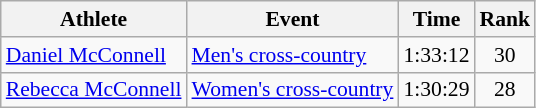<table class=wikitable style=font-size:90%;text-align:center>
<tr>
<th>Athlete</th>
<th>Event</th>
<th>Time</th>
<th>Rank</th>
</tr>
<tr>
<td align=left><a href='#'>Daniel McConnell</a></td>
<td align=left><a href='#'>Men's cross-country</a></td>
<td>1:33:12</td>
<td>30</td>
</tr>
<tr>
<td align=left><a href='#'>Rebecca McConnell</a></td>
<td align=left><a href='#'>Women's cross-country</a></td>
<td>1:30:29</td>
<td>28</td>
</tr>
</table>
